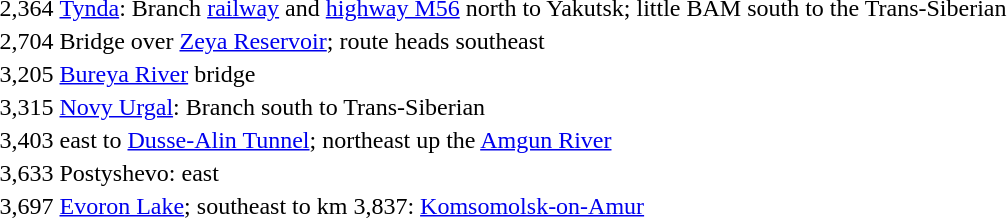<table>
<tr>
<td>2,364</td>
<td><a href='#'>Tynda</a>: Branch <a href='#'>railway</a> and <a href='#'>highway M56</a> north to Yakutsk; little BAM south to the Trans-Siberian</td>
</tr>
<tr>
<td>2,704</td>
<td>Bridge over <a href='#'>Zeya Reservoir</a>; route heads southeast</td>
</tr>
<tr>
<td>3,205</td>
<td><a href='#'>Bureya River</a> bridge</td>
</tr>
<tr>
<td>3,315</td>
<td><a href='#'>Novy Urgal</a>: Branch south to Trans-Siberian</td>
</tr>
<tr>
<td>3,403</td>
<td>east to <a href='#'>Dusse-Alin Tunnel</a>; northeast up the <a href='#'>Amgun River</a></td>
</tr>
<tr>
<td>3,633</td>
<td>Postyshevo: east</td>
</tr>
<tr>
<td>3,697</td>
<td><a href='#'>Evoron Lake</a>; southeast to km 3,837: <a href='#'>Komsomolsk-on-Amur</a></td>
</tr>
</table>
